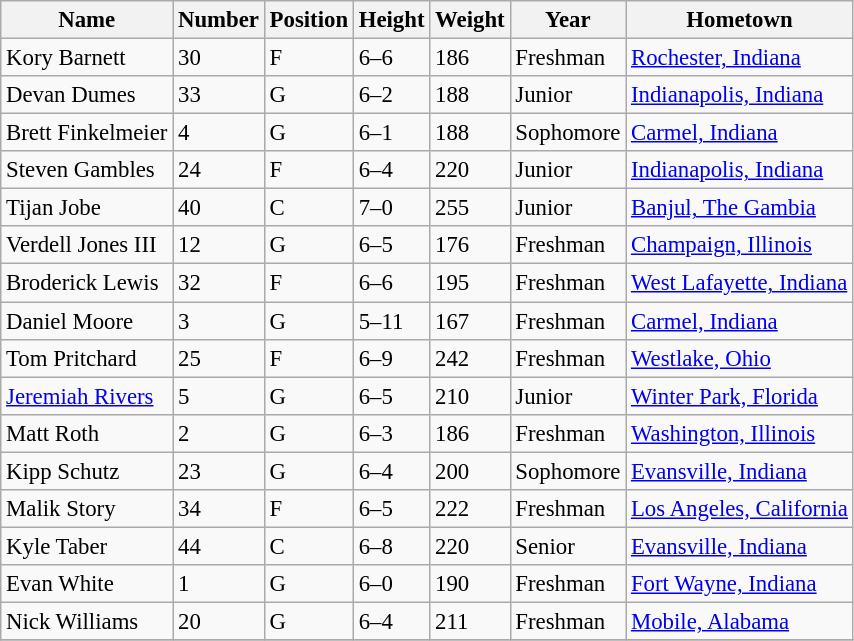<table class="wikitable" style="font-size: 95%;">
<tr>
<th>Name</th>
<th>Number</th>
<th>Position</th>
<th>Height</th>
<th>Weight</th>
<th>Year</th>
<th>Hometown</th>
</tr>
<tr>
<td>Kory Barnett</td>
<td>30</td>
<td>F</td>
<td>6–6</td>
<td>186</td>
<td>Freshman</td>
<td><a href='#'>Rochester, Indiana</a></td>
</tr>
<tr>
<td>Devan Dumes</td>
<td>33</td>
<td>G</td>
<td>6–2</td>
<td>188</td>
<td>Junior</td>
<td><a href='#'>Indianapolis, Indiana</a></td>
</tr>
<tr>
<td>Brett Finkelmeier</td>
<td>4</td>
<td>G</td>
<td>6–1</td>
<td>188</td>
<td>Sophomore</td>
<td><a href='#'>Carmel, Indiana</a></td>
</tr>
<tr>
<td>Steven Gambles</td>
<td>24</td>
<td>F</td>
<td>6–4</td>
<td>220</td>
<td>Junior</td>
<td><a href='#'>Indianapolis, Indiana</a></td>
</tr>
<tr>
<td>Tijan Jobe</td>
<td>40</td>
<td>C</td>
<td>7–0</td>
<td>255</td>
<td>Junior</td>
<td><a href='#'>Banjul, The Gambia</a></td>
</tr>
<tr>
<td>Verdell Jones III</td>
<td>12</td>
<td>G</td>
<td>6–5</td>
<td>176</td>
<td>Freshman</td>
<td><a href='#'>Champaign, Illinois</a></td>
</tr>
<tr>
<td>Broderick Lewis</td>
<td>32</td>
<td>F</td>
<td>6–6</td>
<td>195</td>
<td>Freshman</td>
<td><a href='#'>West Lafayette, Indiana</a></td>
</tr>
<tr>
<td>Daniel Moore</td>
<td>3</td>
<td>G</td>
<td>5–11</td>
<td>167</td>
<td>Freshman</td>
<td><a href='#'>Carmel, Indiana</a></td>
</tr>
<tr>
<td>Tom Pritchard</td>
<td>25</td>
<td>F</td>
<td>6–9</td>
<td>242</td>
<td>Freshman</td>
<td><a href='#'>Westlake, Ohio</a></td>
</tr>
<tr>
<td><a href='#'>Jeremiah Rivers</a></td>
<td>5</td>
<td>G</td>
<td>6–5</td>
<td>210</td>
<td>Junior</td>
<td><a href='#'>Winter Park, Florida</a></td>
</tr>
<tr>
<td>Matt Roth</td>
<td>2</td>
<td>G</td>
<td>6–3</td>
<td>186</td>
<td>Freshman</td>
<td><a href='#'>Washington, Illinois</a></td>
</tr>
<tr>
<td>Kipp Schutz</td>
<td>23</td>
<td>G</td>
<td>6–4</td>
<td>200</td>
<td>Sophomore</td>
<td><a href='#'>Evansville, Indiana</a></td>
</tr>
<tr>
<td>Malik Story</td>
<td>34</td>
<td>F</td>
<td>6–5</td>
<td>222</td>
<td>Freshman</td>
<td><a href='#'>Los Angeles, California</a></td>
</tr>
<tr>
<td>Kyle Taber</td>
<td>44</td>
<td>C</td>
<td>6–8</td>
<td>220</td>
<td>Senior</td>
<td><a href='#'>Evansville, Indiana</a></td>
</tr>
<tr>
<td>Evan White</td>
<td>1</td>
<td>G</td>
<td>6–0</td>
<td>190</td>
<td>Freshman</td>
<td><a href='#'>Fort Wayne, Indiana</a></td>
</tr>
<tr>
<td>Nick Williams</td>
<td>20</td>
<td>G</td>
<td>6–4</td>
<td>211</td>
<td>Freshman</td>
<td><a href='#'>Mobile, Alabama</a></td>
</tr>
<tr>
</tr>
</table>
